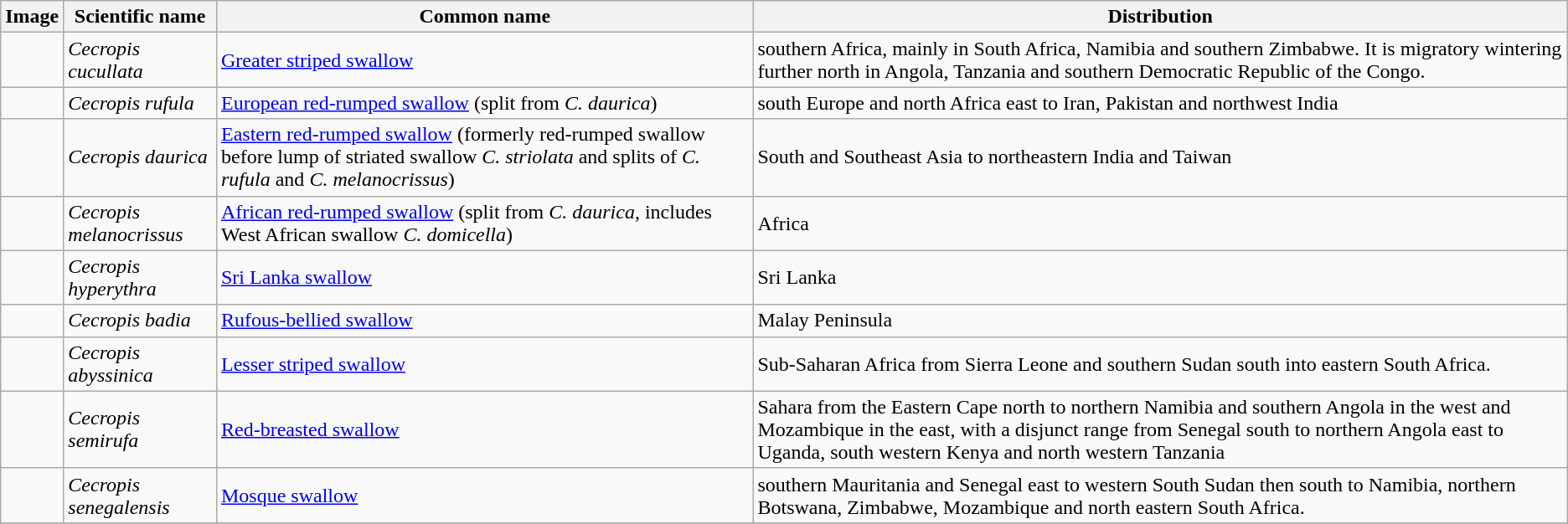<table class="wikitable">
<tr>
<th>Image</th>
<th>Scientific name</th>
<th>Common name</th>
<th>Distribution</th>
</tr>
<tr>
<td></td>
<td><em>Cecropis cucullata</em></td>
<td><a href='#'>Greater striped swallow</a></td>
<td>southern Africa, mainly in South Africa, Namibia and southern Zimbabwe. It is migratory wintering further north in Angola, Tanzania and southern Democratic Republic of the Congo.</td>
</tr>
<tr>
<td></td>
<td><em>Cecropis rufula</em></td>
<td><a href='#'>European red-rumped swallow</a> (split from <em>C. daurica</em>)</td>
<td>south Europe and north Africa east to Iran, Pakistan and northwest India</td>
</tr>
<tr>
<td></td>
<td><em>Cecropis daurica</em></td>
<td><a href='#'>Eastern red-rumped swallow</a> (formerly red-rumped swallow before lump of striated swallow <em>C. striolata</em> and splits of <em>C. rufula</em> and <em>C. melanocrissus</em>)</td>
<td>South and Southeast Asia to northeastern India and Taiwan</td>
</tr>
<tr>
<td></td>
<td><em>Cecropis melanocrissus</em></td>
<td><a href='#'>African red-rumped swallow</a> (split from <em>C. daurica</em>, includes West African swallow <em>C. domicella</em>)</td>
<td>Africa</td>
</tr>
<tr>
<td></td>
<td><em>Cecropis hyperythra</em></td>
<td><a href='#'>Sri Lanka swallow</a></td>
<td>Sri Lanka</td>
</tr>
<tr>
<td></td>
<td><em>Cecropis badia</em></td>
<td><a href='#'>Rufous-bellied swallow</a></td>
<td>Malay Peninsula</td>
</tr>
<tr>
<td></td>
<td><em>Cecropis abyssinica</em></td>
<td><a href='#'>Lesser striped swallow</a></td>
<td>Sub-Saharan Africa from Sierra Leone and southern Sudan south into eastern South Africa.</td>
</tr>
<tr>
<td></td>
<td><em>Cecropis semirufa</em></td>
<td><a href='#'>Red-breasted swallow</a></td>
<td>Sahara from the Eastern Cape north to northern Namibia and southern Angola in the west and Mozambique in the east, with a disjunct range from Senegal south to northern Angola east to Uganda, south western Kenya and north western Tanzania</td>
</tr>
<tr>
<td></td>
<td><em>Cecropis senegalensis</em></td>
<td><a href='#'>Mosque swallow</a></td>
<td>southern Mauritania and Senegal east to western South Sudan then south to Namibia, northern Botswana, Zimbabwe, Mozambique and north eastern South Africa.</td>
</tr>
<tr>
</tr>
</table>
